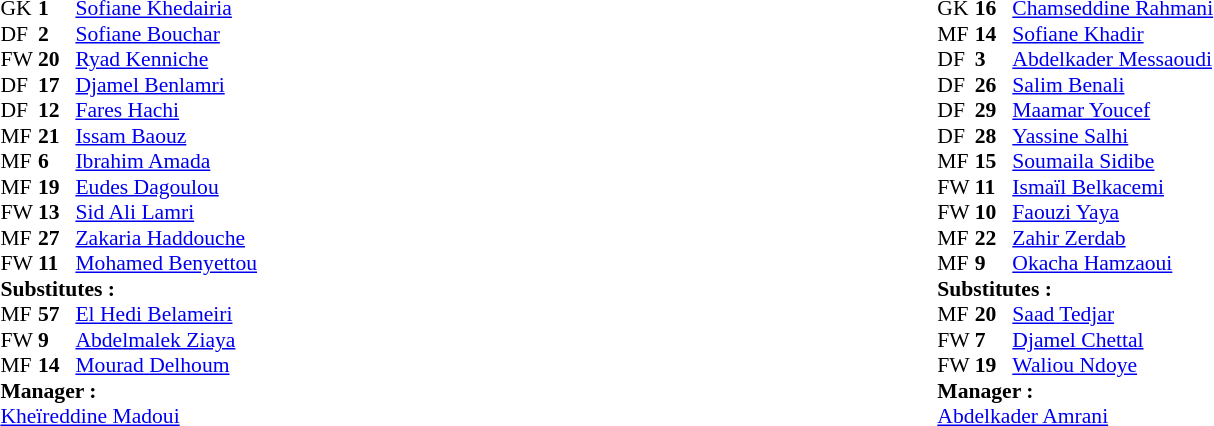<table width="100%">
<tr>
<td valign="top" width="50%"><br><table style="font-size: 90%" cellspacing="0" cellpadding="0" align="center">
<tr>
<th width="25"></th>
<th width="25"></th>
</tr>
<tr>
<td>GK</td>
<td><strong>1</strong></td>
<td> <a href='#'>Sofiane Khedairia</a></td>
</tr>
<tr>
<td>DF</td>
<td><strong>2</strong></td>
<td> <a href='#'>Sofiane Bouchar</a></td>
</tr>
<tr>
<td>FW</td>
<td><strong>20</strong></td>
<td> <a href='#'>Ryad Kenniche</a></td>
</tr>
<tr>
<td>DF</td>
<td><strong>17</strong></td>
<td> <a href='#'>Djamel Benlamri</a></td>
<td></td>
</tr>
<tr>
<td>DF</td>
<td><strong>12</strong></td>
<td> <a href='#'>Fares Hachi</a></td>
</tr>
<tr>
<td>MF</td>
<td><strong>21</strong></td>
<td> <a href='#'>Issam Baouz</a></td>
</tr>
<tr>
<td>MF</td>
<td><strong>6</strong></td>
<td> <a href='#'>Ibrahim Amada</a></td>
<td></td>
</tr>
<tr>
<td>MF</td>
<td><strong>19</strong></td>
<td> <a href='#'>Eudes Dagoulou</a></td>
<td></td>
<td></td>
</tr>
<tr>
<td>FW</td>
<td><strong>13</strong></td>
<td> <a href='#'>Sid Ali Lamri</a></td>
</tr>
<tr>
<td>MF</td>
<td><strong>27</strong></td>
<td> <a href='#'>Zakaria Haddouche</a></td>
<td></td>
<td></td>
</tr>
<tr>
<td>FW</td>
<td><strong>11</strong></td>
<td> <a href='#'>Mohamed Benyettou</a></td>
<td></td>
<td></td>
</tr>
<tr>
<td colspan=3><strong>Substitutes : </strong></td>
</tr>
<tr>
<td>MF</td>
<td><strong>57</strong></td>
<td> <a href='#'>El Hedi Belameiri</a></td>
<td></td>
<td></td>
</tr>
<tr>
<td>FW</td>
<td><strong>9</strong></td>
<td> <a href='#'>Abdelmalek Ziaya</a></td>
<td></td>
<td></td>
</tr>
<tr>
<td>MF</td>
<td><strong>14</strong></td>
<td> <a href='#'>Mourad Delhoum</a></td>
<td></td>
<td></td>
</tr>
<tr>
<td colspan=3><strong>Manager :</strong></td>
</tr>
<tr>
<td colspan=4> <a href='#'>Kheïreddine Madoui</a></td>
</tr>
</table>
</td>
<td valign="top" width="50%"><br><table style="font-size: 90%" cellspacing="0" cellpadding="0"  align="center">
<tr>
<th width=25></th>
<th width=25></th>
</tr>
<tr>
<td>GK</td>
<td><strong>16</strong></td>
<td> <a href='#'>Chamseddine Rahmani</a></td>
</tr>
<tr>
<td>MF</td>
<td><strong>14</strong></td>
<td> <a href='#'>Sofiane Khadir</a></td>
<td></td>
</tr>
<tr>
<td>DF</td>
<td><strong>3</strong></td>
<td> <a href='#'>Abdelkader Messaoudi</a></td>
<td></td>
</tr>
<tr>
<td>DF</td>
<td><strong>26</strong></td>
<td> <a href='#'>Salim Benali</a></td>
<td></td>
</tr>
<tr>
<td>DF</td>
<td><strong>29</strong></td>
<td> <a href='#'>Maamar Youcef</a></td>
</tr>
<tr>
<td>DF</td>
<td><strong>28</strong></td>
<td> <a href='#'>Yassine Salhi</a></td>
<td></td>
<td></td>
</tr>
<tr>
<td>MF</td>
<td><strong>15</strong></td>
<td> <a href='#'>Soumaila Sidibe</a></td>
</tr>
<tr>
<td>FW</td>
<td><strong>11</strong></td>
<td> <a href='#'>Ismaïl Belkacemi</a></td>
<td></td>
<td></td>
</tr>
<tr>
<td>FW</td>
<td><strong>10</strong></td>
<td> <a href='#'>Faouzi Yaya</a></td>
</tr>
<tr>
<td>MF</td>
<td><strong>22</strong></td>
<td> <a href='#'>Zahir Zerdab</a></td>
<td></td>
<td></td>
</tr>
<tr>
<td>MF</td>
<td><strong>9</strong></td>
<td> <a href='#'>Okacha Hamzaoui</a></td>
</tr>
<tr>
<td colspan=3><strong>Substitutes : </strong></td>
</tr>
<tr>
<td>MF</td>
<td><strong>20</strong></td>
<td> <a href='#'>Saad Tedjar</a></td>
<td></td>
<td></td>
</tr>
<tr>
<td>FW</td>
<td><strong>7</strong></td>
<td> <a href='#'>Djamel Chettal</a></td>
<td></td>
<td></td>
</tr>
<tr>
<td>FW</td>
<td><strong>19</strong></td>
<td> <a href='#'>Waliou Ndoye</a></td>
<td></td>
<td></td>
</tr>
<tr>
<td colspan=3><strong>Manager :</strong></td>
</tr>
<tr>
<td colspan=4> <a href='#'>Abdelkader Amrani</a></td>
</tr>
</table>
</td>
</tr>
</table>
